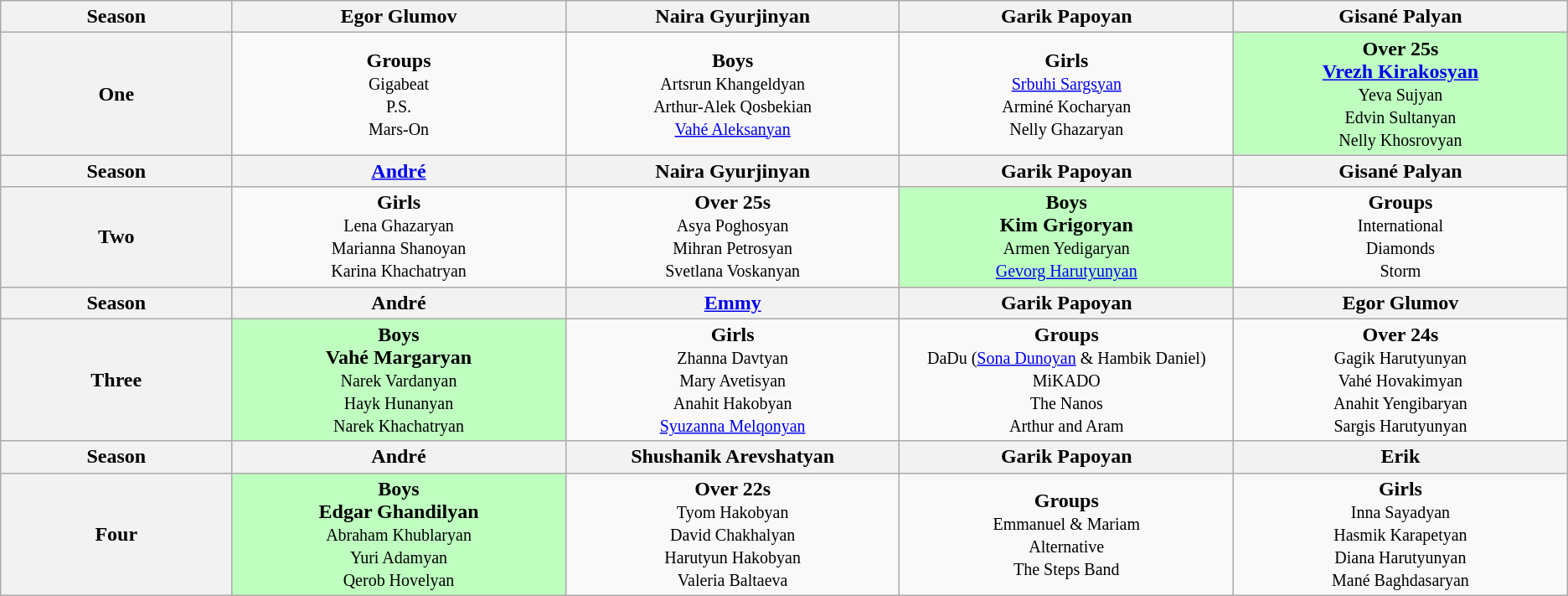<table class="wikitable" style="text-align:center">
<tr>
<th style="width:9%;" scope="col">Season</th>
<th style="width:13%;" scope="col">Egor Glumov</th>
<th style="width:13%;" scope="col">Naira Gyurjinyan</th>
<th style="width:13%;" scope="col">Garik Papoyan</th>
<th style="width:13%;" scope="col">Gisané Palyan</th>
</tr>
<tr>
<th>One</th>
<td><strong>Groups</strong> <br><small>Gigabeat<br>P.S.<br>Mars-On</small></td>
<td><strong>Boys</strong> <br><small>Artsrun Khangeldyan<br>Arthur-Alek Qosbekian<br><a href='#'>Vahé Aleksanyan</a></small></td>
<td><strong>Girls</strong> <br><small><a href='#'>Srbuhi Sargsyan</a><br>Arminé Kocharyan<br>Nelly Ghazaryan</small></td>
<td style="background:#bfffc0;"><strong>Over 25s</strong><br><strong><a href='#'>Vrezh Kirakosyan</a></strong><br><small>Yeva Sujyan<br>Edvin Sultanyan<br>Nelly Khosrovyan</small></td>
</tr>
<tr>
<th style="width:9%;" scope="col">Season</th>
<th style="width:13%;" scope="col"><a href='#'>André</a></th>
<th style="width:13%;" scope="col">Naira Gyurjinyan</th>
<th style="width:13%;" scope="col">Garik Papoyan</th>
<th style="width:13%;" scope="col">Gisané Palyan</th>
</tr>
<tr>
<th>Two</th>
<td><strong>Girls</strong> <br><small>Lena Ghazaryan<br>Marianna Shanoyan <br>Karina Khachatryan</small></td>
<td><strong>Over 25s</strong> <br><small>Asya Poghosyan<br>Mihran Petrosyan<br>Svetlana Voskanyan</small></td>
<td style="background:#bfffc0;"><strong>Boys</strong><br><strong>Kim Grigoryan</strong><br><small>Armen Yedigaryan<br><a href='#'>Gevorg Harutyunyan</a></small></td>
<td><strong>Groups</strong> <br><small>International<br>Diamonds<br>Storm</small></td>
</tr>
<tr>
<th style="width:9%;" scope="col">Season</th>
<th style="width:13%;" scope="col">André</th>
<th style="width:13%;" scope="col"><a href='#'>Emmy</a></th>
<th style="width:13%;" scope="col">Garik Papoyan</th>
<th style="width:13%;" scope="col">Egor Glumov</th>
</tr>
<tr>
<th>Three</th>
<td style="background:#bfffc0;"><strong>Boys</strong> <br><strong>Vahé Margaryan</strong><br><small>Narek Vardanyan<br>Hayk Hunanyan<br>Narek Khachatryan</small></td>
<td><strong>Girls</strong> <br><small>Zhanna Davtyan<br>Mary Avetisyan<br>Anahit Hakobyan<br><a href='#'>Syuzanna Melqonyan</a></small></td>
<td><strong>Groups</strong> <br><small>DaDu (<a href='#'>Sona Dunoyan</a> & Hambik Daniel)<br>MiKADO<br>The Nanos<br>Arthur and Aram</small></td>
<td><strong>Over 24s</strong> <br><small>Gagik Harutyunyan<br>Vahé Hovakimyan<br>Anahit Yengibaryan<br>Sargis Harutyunyan</small></td>
</tr>
<tr>
<th style="width:9%;" scope="col">Season</th>
<th style="width:13%;" scope="col">André</th>
<th style="width:13%;" scope="col">Shushanik Arevshatyan</th>
<th style="width:13%;" scope="col">Garik Papoyan</th>
<th style="width:13%;" scope="col">Erik</th>
</tr>
<tr>
<th>Four</th>
<td style="background:#bfffc0;"><strong>Boys</strong><br><strong>Edgar Ghandilyan</strong><br><small>Abraham Khublaryan<br>Yuri Adamyan<br>Qerob Hovelyan</small></td>
<td><strong>Over 22s</strong> <br><small>Tyom Hakobyan<br>David Chakhalyan<br>Harutyun Hakobyan<br>Valeria Baltaeva</small></td>
<td><strong>Groups</strong> <br><small>Emmanuel & Mariam<br>Alternative<br>The Steps Band</small></td>
<td><strong>Girls</strong> <br><small>Inna Sayadyan<br>Hasmik Karapetyan<br>Diana Harutyunyan<br>Mané Baghdasaryan</small></td>
</tr>
</table>
